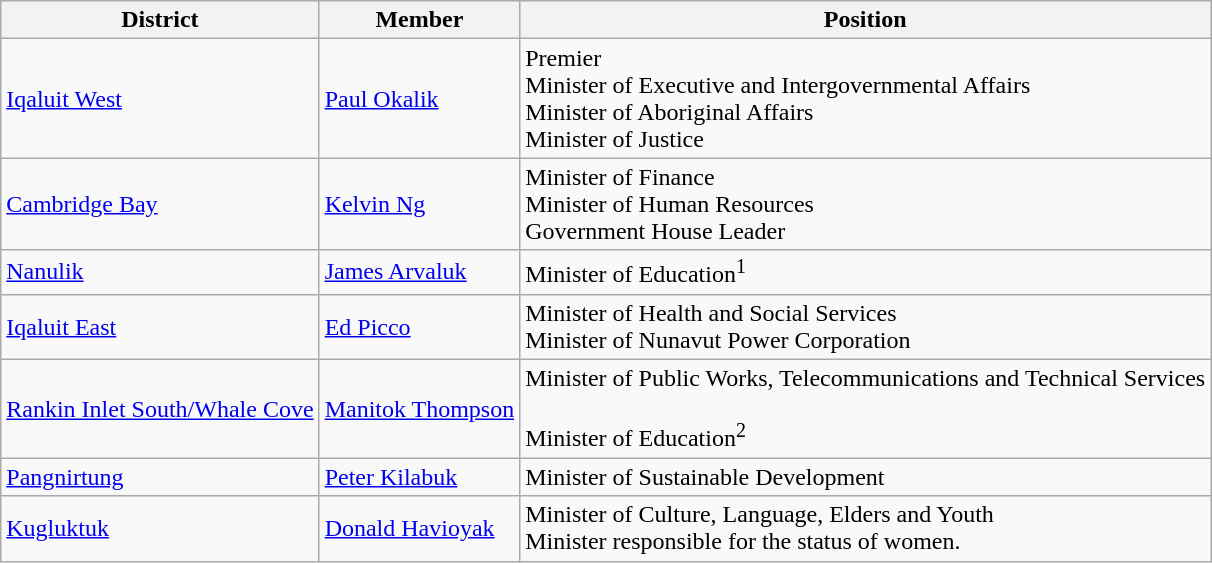<table class="wikitable">
<tr>
<th>District</th>
<th>Member</th>
<th>Position</th>
</tr>
<tr>
<td><a href='#'>Iqaluit West</a></td>
<td><a href='#'>Paul Okalik</a></td>
<td>Premier<br>Minister of Executive and Intergovernmental Affairs<br>Minister of Aboriginal Affairs<br>Minister of Justice</td>
</tr>
<tr>
<td><a href='#'>Cambridge Bay</a></td>
<td><a href='#'>Kelvin Ng</a></td>
<td>Minister of Finance <br>Minister of Human Resources<br>Government House Leader</td>
</tr>
<tr>
<td><a href='#'>Nanulik</a></td>
<td><a href='#'>James Arvaluk</a></td>
<td>Minister of Education<sup>1</sup></td>
</tr>
<tr>
<td><a href='#'>Iqaluit East</a></td>
<td><a href='#'>Ed Picco</a></td>
<td>Minister of Health and Social Services<br>Minister of Nunavut Power Corporation</td>
</tr>
<tr>
<td><a href='#'>Rankin Inlet South/Whale Cove</a></td>
<td><a href='#'>Manitok Thompson</a></td>
<td>Minister of Public Works, Telecommunications and Technical Services<br><br>Minister of Education<sup>2</sup></td>
</tr>
<tr>
<td><a href='#'>Pangnirtung</a></td>
<td><a href='#'>Peter Kilabuk</a></td>
<td>Minister of Sustainable Development</td>
</tr>
<tr>
<td><a href='#'>Kugluktuk</a></td>
<td><a href='#'>Donald Havioyak</a></td>
<td>Minister of Culture, Language, Elders and Youth <br> Minister responsible for the status of women.</td>
</tr>
</table>
